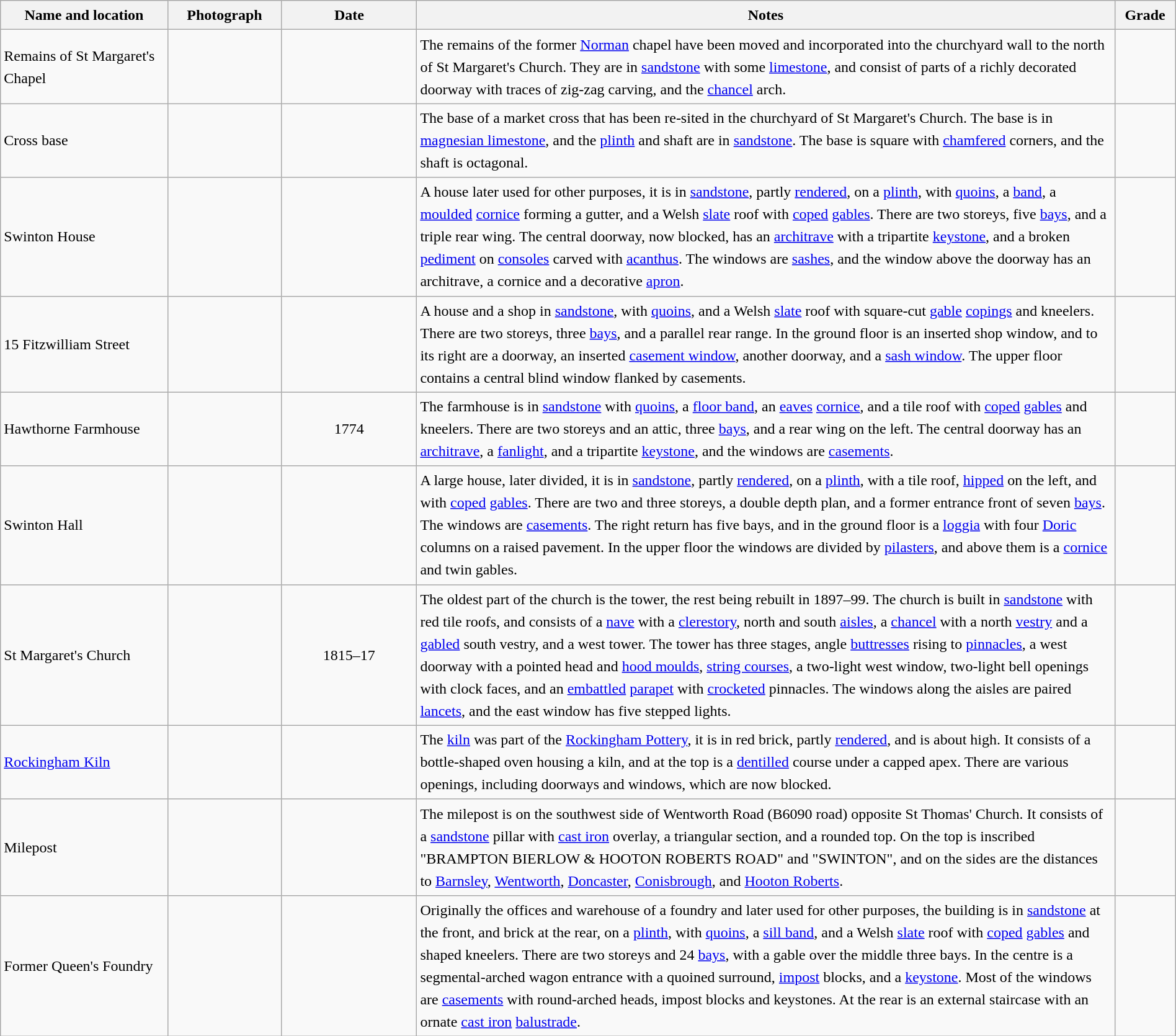<table class="wikitable sortable plainrowheaders" style="width:100%; border:0; text-align:left; line-height:150%;">
<tr>
<th scope="col"  style="width:150px">Name and location</th>
<th scope="col"  style="width:100px" class="unsortable">Photograph</th>
<th scope="col"  style="width:120px">Date</th>
<th scope="col"  style="width:650px" class="unsortable">Notes</th>
<th scope="col"  style="width:50px">Grade</th>
</tr>
<tr>
<td>Remains of St Margaret's Chapel<br><small></small></td>
<td></td>
<td align="center"></td>
<td>The remains of the former <a href='#'>Norman</a> chapel have been moved and incorporated into the churchyard wall to the north of St Margaret's Church.  They are in <a href='#'>sandstone</a> with some <a href='#'>limestone</a>, and consist of parts of a richly decorated doorway with traces of zig-zag carving, and the <a href='#'>chancel</a> arch.</td>
<td align="center" ></td>
</tr>
<tr>
<td>Cross base<br><small></small></td>
<td></td>
<td align="center"></td>
<td>The base of a market cross that has been re-sited in the churchyard of St Margaret's Church.  The base is in <a href='#'>magnesian limestone</a>, and the <a href='#'>plinth</a> and shaft are in <a href='#'>sandstone</a>.  The base is square with <a href='#'>chamfered</a> corners, and the shaft is octagonal.</td>
<td align="center" ></td>
</tr>
<tr>
<td>Swinton House<br><small></small></td>
<td></td>
<td align="center"></td>
<td>A house later used for other purposes, it is in <a href='#'>sandstone</a>, partly <a href='#'>rendered</a>, on a <a href='#'>plinth</a>, with <a href='#'>quoins</a>, a <a href='#'>band</a>, a <a href='#'>moulded</a> <a href='#'>cornice</a> forming a gutter, and a Welsh <a href='#'>slate</a> roof with <a href='#'>coped</a> <a href='#'>gables</a>.  There are two storeys, five <a href='#'>bays</a>, and a triple rear wing.  The central doorway, now blocked, has an <a href='#'>architrave</a> with a tripartite <a href='#'>keystone</a>, and a broken <a href='#'>pediment</a> on <a href='#'>consoles</a> carved with <a href='#'>acanthus</a>.  The windows are <a href='#'>sashes</a>, and the window above the doorway has an architrave, a cornice and a decorative <a href='#'>apron</a>.</td>
<td align="center" ></td>
</tr>
<tr>
<td>15 Fitzwilliam Street<br><small></small></td>
<td></td>
<td align="center"></td>
<td>A house and a shop in <a href='#'>sandstone</a>, with <a href='#'>quoins</a>, and a Welsh <a href='#'>slate</a> roof with square-cut <a href='#'>gable</a> <a href='#'>copings</a> and kneelers.  There are two storeys, three <a href='#'>bays</a>, and a parallel rear range.  In the ground floor is an inserted shop window, and to its right are a doorway, an inserted <a href='#'>casement window</a>, another doorway, and a <a href='#'>sash window</a>.  The upper floor contains a central blind window flanked by casements.</td>
<td align="center" ></td>
</tr>
<tr>
<td>Hawthorne Farmhouse<br><small></small></td>
<td></td>
<td align="center">1774</td>
<td>The farmhouse is in <a href='#'>sandstone</a> with <a href='#'>quoins</a>, a <a href='#'>floor band</a>, an <a href='#'>eaves</a> <a href='#'>cornice</a>, and a tile roof with <a href='#'>coped</a> <a href='#'>gables</a> and kneelers.  There are two storeys and an attic, three <a href='#'>bays</a>, and a rear wing on the left.  The central doorway has an <a href='#'>architrave</a>, a <a href='#'>fanlight</a>, and a tripartite <a href='#'>keystone</a>, and the windows are <a href='#'>casements</a>.</td>
<td align="center" ></td>
</tr>
<tr>
<td>Swinton Hall<br><small></small></td>
<td></td>
<td align="center"></td>
<td>A large house, later divided, it is in <a href='#'>sandstone</a>, partly <a href='#'>rendered</a>, on a <a href='#'>plinth</a>, with a tile roof, <a href='#'>hipped</a> on the left, and with <a href='#'>coped</a> <a href='#'>gables</a>. There are two and three storeys, a double depth plan, and a former entrance front of seven <a href='#'>bays</a>.  The windows are <a href='#'>casements</a>.  The right return has five bays, and in the ground floor is a <a href='#'>loggia</a> with four <a href='#'>Doric</a> columns on a raised pavement.  In the upper floor the windows are divided by <a href='#'>pilasters</a>, and above them is a <a href='#'>cornice</a> and twin gables.</td>
<td align="center" ></td>
</tr>
<tr>
<td>St Margaret's Church<br><small></small></td>
<td></td>
<td align="center">1815–17</td>
<td>The oldest part of the church is the tower, the rest being rebuilt in 1897–99.  The church is built in <a href='#'>sandstone</a> with red tile roofs, and consists of a <a href='#'>nave</a> with a <a href='#'>clerestory</a>, north and south <a href='#'>aisles</a>, a <a href='#'>chancel</a> with a north <a href='#'>vestry</a> and a <a href='#'>gabled</a> south vestry, and a west tower.  The tower has three stages, angle <a href='#'>buttresses</a> rising to <a href='#'>pinnacles</a>, a west doorway with a pointed head and <a href='#'>hood moulds</a>, <a href='#'>string courses</a>, a two-light west window, two-light bell openings with clock faces, and an <a href='#'>embattled</a> <a href='#'>parapet</a> with <a href='#'>crocketed</a> pinnacles.  The windows along the aisles are paired <a href='#'>lancets</a>, and the east window has five stepped lights.</td>
<td align="center" ></td>
</tr>
<tr>
<td><a href='#'>Rockingham Kiln</a><br><small></small></td>
<td></td>
<td align="center"></td>
<td>The <a href='#'>kiln</a> was part of the <a href='#'>Rockingham Pottery</a>, it is in red brick, partly <a href='#'>rendered</a>, and is about  high.  It consists of a bottle-shaped oven housing a kiln, and at the top is a <a href='#'>dentilled</a> course under a capped apex.  There are various openings, including doorways and windows, which are now blocked.</td>
<td align="center" ></td>
</tr>
<tr>
<td>Milepost<br><small></small></td>
<td></td>
<td align="center"></td>
<td>The milepost is on the southwest side of Wentworth Road (B6090 road) opposite St Thomas' Church.  It consists of a <a href='#'>sandstone</a> pillar with <a href='#'>cast iron</a> overlay, a triangular section, and a rounded top.  On the top is inscribed "BRAMPTON BIERLOW & HOOTON ROBERTS ROAD" and "SWINTON", and on the sides are the distances to <a href='#'>Barnsley</a>, <a href='#'>Wentworth</a>, <a href='#'>Doncaster</a>, <a href='#'>Conisbrough</a>, and <a href='#'>Hooton Roberts</a>.</td>
<td align="center" ></td>
</tr>
<tr>
<td>Former Queen's Foundry<br><small></small></td>
<td></td>
<td align="center"></td>
<td>Originally the offices and warehouse of a foundry and later used for other purposes, the building is in <a href='#'>sandstone</a> at the front, and brick at the rear, on a <a href='#'>plinth</a>, with <a href='#'>quoins</a>, a <a href='#'>sill band</a>, and a Welsh <a href='#'>slate</a> roof with <a href='#'>coped</a> <a href='#'>gables</a> and shaped kneelers.  There are two storeys and 24 <a href='#'>bays</a>, with a gable over the middle three bays.  In the centre is a segmental-arched wagon entrance with a quoined surround, <a href='#'>impost</a> blocks, and a <a href='#'>keystone</a>.  Most of the windows are <a href='#'>casements</a> with round-arched heads, impost blocks and keystones.  At the rear is an external staircase with an ornate <a href='#'>cast iron</a> <a href='#'>balustrade</a>.</td>
<td align="center" ></td>
</tr>
<tr>
</tr>
</table>
